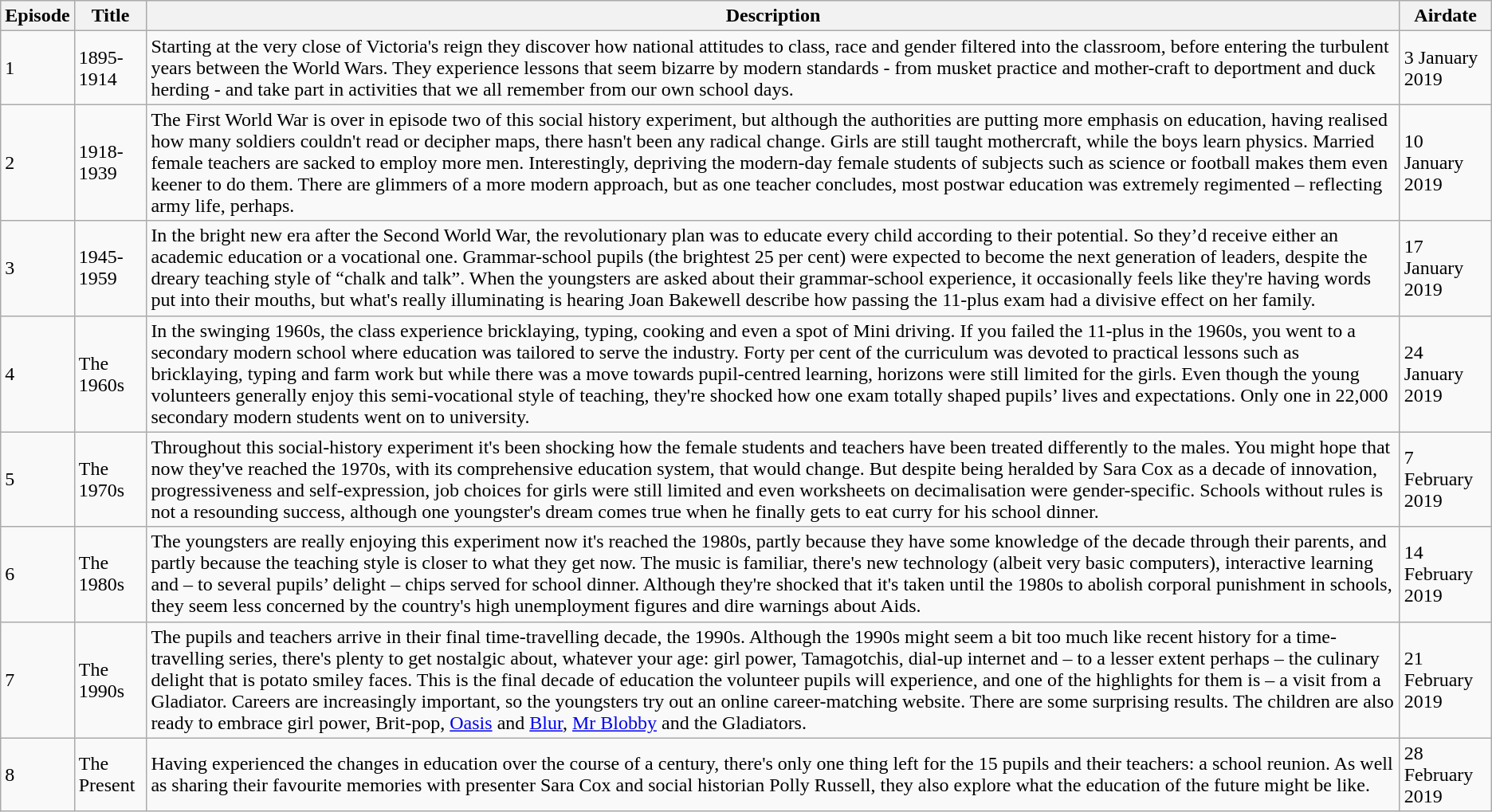<table class="wikitable">
<tr>
<th>Episode</th>
<th>Title</th>
<th>Description</th>
<th>Airdate</th>
</tr>
<tr>
<td>1</td>
<td>1895-1914</td>
<td>Starting at the very close of Victoria's reign they discover how national attitudes to class, race and gender filtered into the classroom, before entering the turbulent years between the World Wars. They experience lessons that seem bizarre by modern standards - from musket practice and mother-craft to deportment and duck herding - and take part in activities that we all remember from our own school days.</td>
<td>3 January 2019</td>
</tr>
<tr>
<td>2</td>
<td>1918-1939</td>
<td>The First World War is over in episode two of this social history experiment, but although the authorities are putting more emphasis on education, having realised how many soldiers couldn't read or decipher maps, there hasn't been any radical change. Girls are still taught mothercraft, while the boys learn physics. Married female teachers are sacked to employ more men. Interestingly, depriving the modern-day female students of subjects such as science or football makes them even keener to do them.  There are glimmers of a more modern approach, but as one teacher concludes, most postwar education was extremely regimented – reflecting army life, perhaps.</td>
<td>10 January 2019</td>
</tr>
<tr>
<td>3</td>
<td>1945-1959</td>
<td>In the bright new era after the Second World War, the revolutionary plan was to educate every child according to their potential. So they’d receive either an academic education or a vocational one. Grammar-school pupils (the brightest 25 per cent) were expected to become the next generation of leaders, despite the dreary teaching style of “chalk and talk”. When the youngsters are asked about their grammar-school experience, it occasionally feels like they're having words put into their mouths, but what's really illuminating is hearing Joan Bakewell describe how passing the 11-plus exam had a divisive effect on her family.</td>
<td>17 January 2019</td>
</tr>
<tr>
<td>4</td>
<td>The 1960s</td>
<td>In the swinging 1960s, the class experience bricklaying, typing, cooking and even a spot of Mini driving. If you failed the 11-plus in the 1960s, you went to a secondary modern school where education was tailored to serve the industry. Forty per cent of the curriculum was devoted to practical lessons such as bricklaying, typing and farm work but while there was a move towards pupil-centred learning, horizons were still limited for the girls. Even though the young volunteers generally enjoy this semi-vocational style of teaching, they're shocked how one exam totally shaped pupils’ lives and expectations. Only one in 22,000 secondary modern students went on to university.</td>
<td>24 January 2019</td>
</tr>
<tr>
<td>5</td>
<td>The 1970s</td>
<td>Throughout this social-history experiment it's been shocking how the female students and teachers have been treated differently to the males. You might hope that now they've reached the 1970s, with its comprehensive education system, that would change. But despite being heralded by Sara Cox as a decade of innovation, progressiveness and self-expression, job choices for girls were still limited and even worksheets on decimalisation were gender-specific. Schools without rules is not a resounding success, although one youngster's dream comes true when he finally gets to eat curry for his school dinner.</td>
<td>7 February 2019</td>
</tr>
<tr>
<td>6</td>
<td>The 1980s</td>
<td>The youngsters are really enjoying this experiment now it's reached the 1980s, partly because they have some knowledge of the decade through their parents, and partly because the teaching style is closer to what they get now. The music is familiar, there's new technology (albeit very basic computers), interactive learning and – to several pupils’ delight – chips served for school dinner. Although they're shocked that it's taken until the 1980s to abolish corporal punishment in schools, they seem less concerned by the country's high unemployment figures and dire warnings about Aids.</td>
<td>14 February 2019</td>
</tr>
<tr>
<td>7</td>
<td>The 1990s</td>
<td>The pupils and teachers arrive in their final time-travelling decade, the 1990s. Although the 1990s might seem a bit too much like recent history for a time-travelling series, there's plenty to get nostalgic about, whatever your age: girl power, Tamagotchis, dial-up internet and – to a lesser extent perhaps – the culinary delight that is potato smiley faces. This is the final decade of education the volunteer pupils will experience, and one of the highlights for them is – a visit from a Gladiator. Careers are increasingly important, so the youngsters try out an online career-matching website. There are some surprising results. The children are also ready to embrace girl power, Brit-pop, <a href='#'>Oasis</a> and <a href='#'>Blur</a>, <a href='#'>Mr Blobby</a> and the Gladiators.</td>
<td>21 February 2019</td>
</tr>
<tr>
<td>8</td>
<td>The Present</td>
<td>Having experienced the changes in education over the course of a century, there's only one thing left for the 15 pupils and their teachers: a school reunion. As well as sharing their favourite memories with presenter Sara Cox and social historian Polly Russell, they also explore what the education of the future might be like.</td>
<td>28 February 2019</td>
</tr>
</table>
